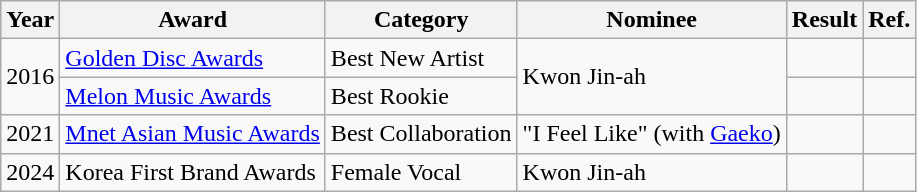<table class="wikitable">
<tr>
<th>Year</th>
<th>Award</th>
<th>Category</th>
<th>Nominee</th>
<th>Result</th>
<th>Ref.</th>
</tr>
<tr>
<td rowspan="2">2016</td>
<td><a href='#'>Golden Disc Awards</a></td>
<td>Best New Artist</td>
<td rowspan="2">Kwon Jin-ah</td>
<td></td>
<td align=center></td>
</tr>
<tr>
<td><a href='#'>Melon Music Awards</a></td>
<td>Best Rookie</td>
<td></td>
<td align=center></td>
</tr>
<tr>
<td>2021</td>
<td><a href='#'>Mnet Asian Music Awards</a></td>
<td>Best Collaboration</td>
<td>"I Feel Like" (with <a href='#'>Gaeko</a>)</td>
<td></td>
<td align=center></td>
</tr>
<tr>
<td>2024</td>
<td>Korea First Brand Awards</td>
<td>Female Vocal</td>
<td>Kwon Jin-ah</td>
<td></td>
<td align=center></td>
</tr>
</table>
